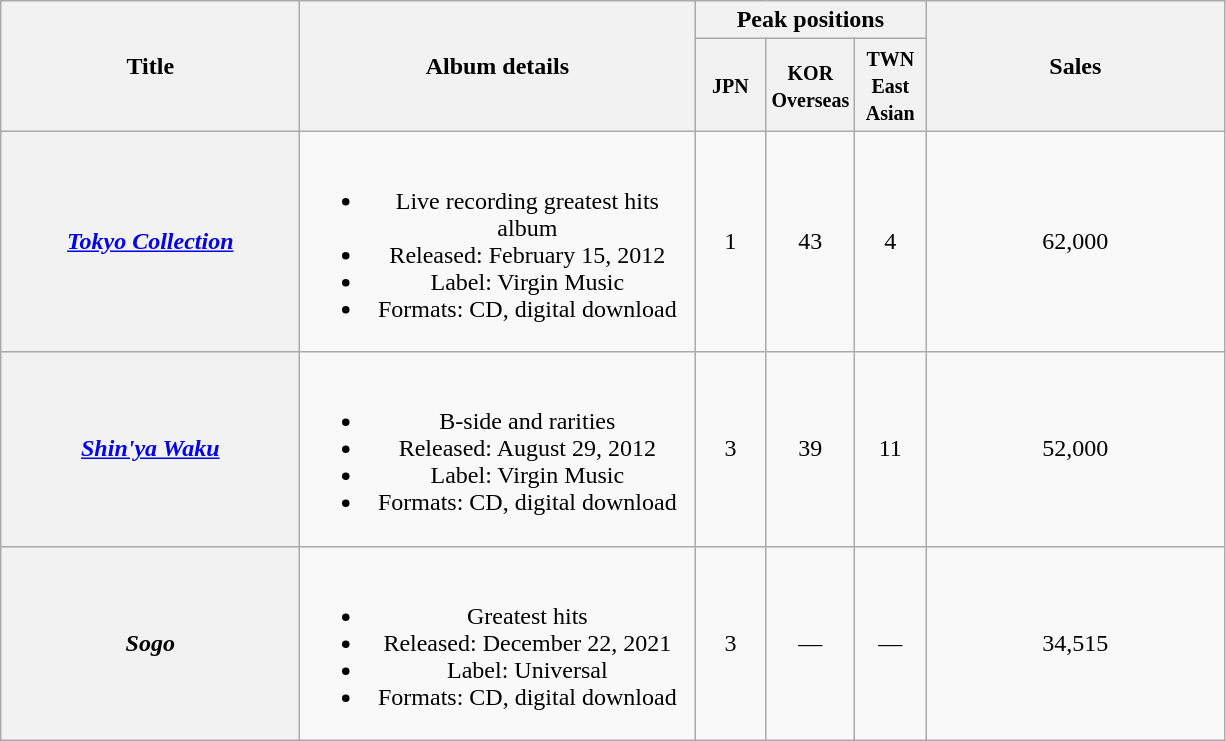<table class="wikitable plainrowheaders" style="text-align:center;">
<tr>
<th style="width:12em;" rowspan="2">Title</th>
<th style="width:16em;" rowspan="2">Album details</th>
<th colspan="3">Peak positions</th>
<th style="width:12em;" rowspan="2">Sales</th>
</tr>
<tr>
<th style="width:2.5em;"><small>JPN</small><br></th>
<th style="width:2.5em;"><small>KOR<br>Overseas</small><br></th>
<th style="width:2.5em;"><small>TWN East Asian</small><br></th>
</tr>
<tr>
<th scope="row"><em><a href='#'>Tokyo Collection</a></em></th>
<td><br><ul><li>Live recording greatest hits album</li><li>Released: February 15, 2012</li><li>Label: Virgin Music</li><li>Formats: CD, digital download</li></ul></td>
<td>1</td>
<td>43</td>
<td>4</td>
<td>62,000</td>
</tr>
<tr>
<th scope="row"><em><a href='#'>Shin'ya Waku</a></em></th>
<td><br><ul><li>B-side and rarities</li><li>Released: August 29, 2012</li><li>Label: Virgin Music</li><li>Formats: CD, digital download</li></ul></td>
<td>3</td>
<td>39</td>
<td>11</td>
<td>52,000</td>
</tr>
<tr>
<th scope="row"><em>Sogo</em></th>
<td><br><ul><li>Greatest hits</li><li>Released: December 22, 2021</li><li>Label: Universal</li><li>Formats: CD, digital download</li></ul></td>
<td>3</td>
<td>—</td>
<td>—</td>
<td>34,515</td>
</tr>
</table>
